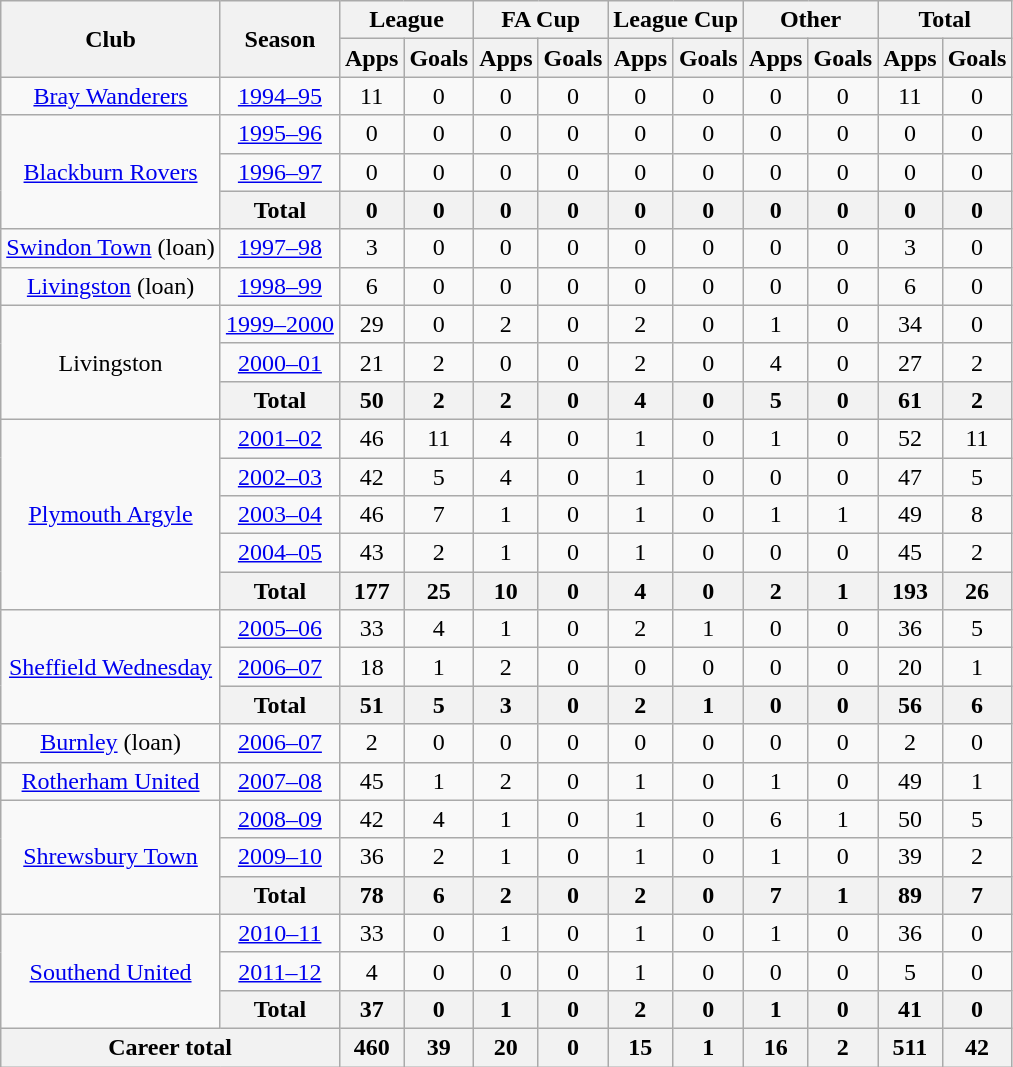<table class="wikitable" style="text-align:center">
<tr>
<th rowspan="2">Club</th>
<th rowspan="2">Season</th>
<th colspan="2">League</th>
<th colspan="2">FA Cup</th>
<th colspan="2">League Cup</th>
<th colspan="2">Other</th>
<th colspan="2">Total</th>
</tr>
<tr>
<th>Apps</th>
<th>Goals</th>
<th>Apps</th>
<th>Goals</th>
<th>Apps</th>
<th>Goals</th>
<th>Apps</th>
<th>Goals</th>
<th>Apps</th>
<th>Goals</th>
</tr>
<tr>
<td><a href='#'>Bray Wanderers</a></td>
<td><a href='#'>1994–95</a></td>
<td>11</td>
<td>0</td>
<td>0</td>
<td>0</td>
<td>0</td>
<td>0</td>
<td>0</td>
<td>0</td>
<td>11</td>
<td>0</td>
</tr>
<tr>
<td rowspan="3"><a href='#'>Blackburn Rovers</a></td>
<td><a href='#'>1995–96</a></td>
<td>0</td>
<td>0</td>
<td>0</td>
<td>0</td>
<td>0</td>
<td>0</td>
<td>0</td>
<td>0</td>
<td>0</td>
<td>0</td>
</tr>
<tr>
<td><a href='#'>1996–97</a></td>
<td>0</td>
<td>0</td>
<td>0</td>
<td>0</td>
<td>0</td>
<td>0</td>
<td>0</td>
<td>0</td>
<td>0</td>
<td>0</td>
</tr>
<tr>
<th>Total</th>
<th>0</th>
<th>0</th>
<th>0</th>
<th>0</th>
<th>0</th>
<th>0</th>
<th>0</th>
<th>0</th>
<th>0</th>
<th>0</th>
</tr>
<tr>
<td><a href='#'>Swindon Town</a> (loan)</td>
<td><a href='#'>1997–98</a></td>
<td>3</td>
<td>0</td>
<td>0</td>
<td>0</td>
<td>0</td>
<td>0</td>
<td>0</td>
<td>0</td>
<td>3</td>
<td>0</td>
</tr>
<tr>
<td><a href='#'>Livingston</a> (loan)</td>
<td><a href='#'>1998–99</a></td>
<td>6</td>
<td>0</td>
<td>0</td>
<td>0</td>
<td>0</td>
<td>0</td>
<td>0</td>
<td>0</td>
<td>6</td>
<td>0</td>
</tr>
<tr>
<td rowspan="3">Livingston</td>
<td><a href='#'>1999–2000</a></td>
<td>29</td>
<td>0</td>
<td>2</td>
<td>0</td>
<td>2</td>
<td>0</td>
<td>1</td>
<td>0</td>
<td>34</td>
<td>0</td>
</tr>
<tr>
<td><a href='#'>2000–01</a></td>
<td>21</td>
<td>2</td>
<td>0</td>
<td>0</td>
<td>2</td>
<td>0</td>
<td>4</td>
<td>0</td>
<td>27</td>
<td>2</td>
</tr>
<tr>
<th>Total</th>
<th>50</th>
<th>2</th>
<th>2</th>
<th>0</th>
<th>4</th>
<th>0</th>
<th>5</th>
<th>0</th>
<th>61</th>
<th>2</th>
</tr>
<tr>
<td rowspan="5"><a href='#'>Plymouth Argyle</a></td>
<td><a href='#'>2001–02</a></td>
<td>46</td>
<td>11</td>
<td>4</td>
<td>0</td>
<td>1</td>
<td>0</td>
<td>1</td>
<td>0</td>
<td>52</td>
<td>11</td>
</tr>
<tr>
<td><a href='#'>2002–03</a></td>
<td>42</td>
<td>5</td>
<td>4</td>
<td>0</td>
<td>1</td>
<td>0</td>
<td>0</td>
<td>0</td>
<td>47</td>
<td>5</td>
</tr>
<tr>
<td><a href='#'>2003–04</a></td>
<td>46</td>
<td>7</td>
<td>1</td>
<td>0</td>
<td>1</td>
<td>0</td>
<td>1</td>
<td>1</td>
<td>49</td>
<td>8</td>
</tr>
<tr>
<td><a href='#'>2004–05</a></td>
<td>43</td>
<td>2</td>
<td>1</td>
<td>0</td>
<td>1</td>
<td>0</td>
<td>0</td>
<td>0</td>
<td>45</td>
<td>2</td>
</tr>
<tr>
<th>Total</th>
<th>177</th>
<th>25</th>
<th>10</th>
<th>0</th>
<th>4</th>
<th>0</th>
<th>2</th>
<th>1</th>
<th>193</th>
<th>26</th>
</tr>
<tr>
<td rowspan="3"><a href='#'>Sheffield Wednesday</a></td>
<td><a href='#'>2005–06</a></td>
<td>33</td>
<td>4</td>
<td>1</td>
<td>0</td>
<td>2</td>
<td>1</td>
<td>0</td>
<td>0</td>
<td>36</td>
<td>5</td>
</tr>
<tr>
<td><a href='#'>2006–07</a></td>
<td>18</td>
<td>1</td>
<td>2</td>
<td>0</td>
<td>0</td>
<td>0</td>
<td>0</td>
<td>0</td>
<td>20</td>
<td>1</td>
</tr>
<tr>
<th>Total</th>
<th>51</th>
<th>5</th>
<th>3</th>
<th>0</th>
<th>2</th>
<th>1</th>
<th>0</th>
<th>0</th>
<th>56</th>
<th>6</th>
</tr>
<tr>
<td><a href='#'>Burnley</a> (loan)</td>
<td><a href='#'>2006–07</a></td>
<td>2</td>
<td>0</td>
<td>0</td>
<td>0</td>
<td>0</td>
<td>0</td>
<td>0</td>
<td>0</td>
<td>2</td>
<td>0</td>
</tr>
<tr>
<td><a href='#'>Rotherham United</a></td>
<td><a href='#'>2007–08</a></td>
<td>45</td>
<td>1</td>
<td>2</td>
<td>0</td>
<td>1</td>
<td>0</td>
<td>1</td>
<td>0</td>
<td>49</td>
<td>1</td>
</tr>
<tr>
<td rowspan="3"><a href='#'>Shrewsbury Town</a></td>
<td><a href='#'>2008–09</a></td>
<td>42</td>
<td>4</td>
<td>1</td>
<td>0</td>
<td>1</td>
<td>0</td>
<td>6</td>
<td>1</td>
<td>50</td>
<td>5</td>
</tr>
<tr>
<td><a href='#'>2009–10</a></td>
<td>36</td>
<td>2</td>
<td>1</td>
<td>0</td>
<td>1</td>
<td>0</td>
<td>1</td>
<td>0</td>
<td>39</td>
<td>2</td>
</tr>
<tr>
<th>Total</th>
<th>78</th>
<th>6</th>
<th>2</th>
<th>0</th>
<th>2</th>
<th>0</th>
<th>7</th>
<th>1</th>
<th>89</th>
<th>7</th>
</tr>
<tr>
<td rowspan="3"><a href='#'>Southend United</a></td>
<td><a href='#'>2010–11</a></td>
<td>33</td>
<td>0</td>
<td>1</td>
<td>0</td>
<td>1</td>
<td>0</td>
<td>1</td>
<td>0</td>
<td>36</td>
<td>0</td>
</tr>
<tr>
<td><a href='#'>2011–12</a></td>
<td>4</td>
<td>0</td>
<td>0</td>
<td>0</td>
<td>1</td>
<td>0</td>
<td>0</td>
<td>0</td>
<td>5</td>
<td>0</td>
</tr>
<tr>
<th>Total</th>
<th>37</th>
<th>0</th>
<th>1</th>
<th>0</th>
<th>2</th>
<th>0</th>
<th>1</th>
<th>0</th>
<th>41</th>
<th>0</th>
</tr>
<tr>
<th colspan="2">Career total</th>
<th>460</th>
<th>39</th>
<th>20</th>
<th>0</th>
<th>15</th>
<th>1</th>
<th>16</th>
<th>2</th>
<th>511</th>
<th>42</th>
</tr>
</table>
